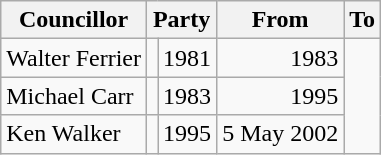<table class=wikitable>
<tr>
<th>Councillor</th>
<th colspan=2>Party</th>
<th>From</th>
<th>To</th>
</tr>
<tr>
<td>Walter Ferrier</td>
<td></td>
<td align=right>1981</td>
<td align=right>1983</td>
</tr>
<tr>
<td>Michael Carr</td>
<td></td>
<td align=right>1983</td>
<td align=right>1995</td>
</tr>
<tr>
<td>Ken Walker</td>
<td></td>
<td align=right>1995</td>
<td align=right>5 May 2002</td>
</tr>
</table>
